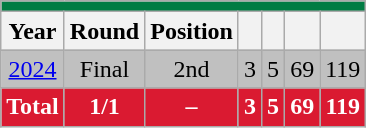<table class="wikitable" style="text-align: center;">
<tr>
<th style="background:#007C43;" colspan="7"><a href='#'></a></th>
</tr>
<tr>
<th>Year</th>
<th>Round</th>
<th>Position</th>
<th></th>
<th></th>
<th></th>
<th></th>
</tr>
<tr style="background:#C0C0C0;">
<td> <a href='#'>2024</a></td>
<td>Final</td>
<td>2nd</td>
<td>3</td>
<td>5</td>
<td>69</td>
<td>119</td>
</tr>
<tr>
<th style="color:white; background:#DA1A31;">Total</th>
<th style="color:white; background:#DA1A31;">1/1</th>
<th style="color:white; background:#DA1A31;">–</th>
<th style="color:white; background:#DA1A31;">3</th>
<th style="color:white; background:#DA1A31;">5</th>
<th style="color:white; background:#DA1A31;">69</th>
<th style="color:white; background:#DA1A31;">119</th>
</tr>
</table>
